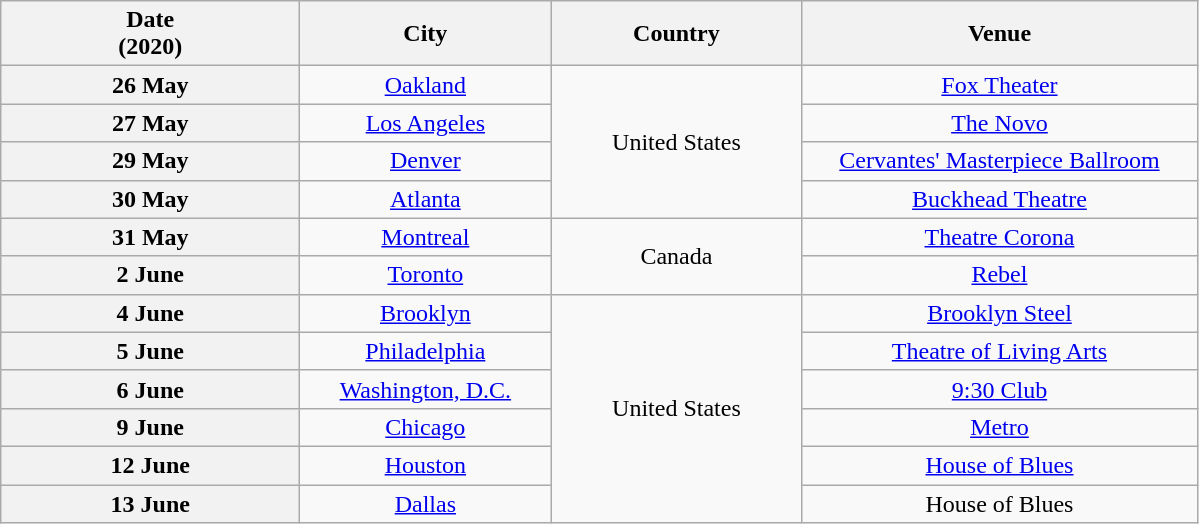<table class="wikitable plainrowheaders" style="text-align:center;">
<tr>
<th scope="col" style="width:12em;">Date<br>(2020)</th>
<th scope="col" style="width:10em;">City</th>
<th scope="col" style="width:10em;">Country</th>
<th scope="col" style="width:16em;">Venue</th>
</tr>
<tr>
<th scope="row" style="text-align:center;">26 May</th>
<td><a href='#'>Oakland</a></td>
<td rowspan="4">United States</td>
<td><a href='#'>Fox Theater</a></td>
</tr>
<tr>
<th scope="row" style="text-align:center;">27 May</th>
<td><a href='#'>Los Angeles</a></td>
<td><a href='#'>The Novo</a></td>
</tr>
<tr>
<th scope="row" style="text-align:center;">29 May</th>
<td><a href='#'>Denver</a></td>
<td><a href='#'>Cervantes' Masterpiece Ballroom</a></td>
</tr>
<tr>
<th scope="row" style="text-align:center;">30 May</th>
<td><a href='#'>Atlanta</a></td>
<td><a href='#'>Buckhead Theatre</a></td>
</tr>
<tr>
<th scope="row" style="text-align:center;">31 May</th>
<td><a href='#'>Montreal</a></td>
<td rowspan="2">Canada</td>
<td><a href='#'>Theatre Corona</a></td>
</tr>
<tr>
<th scope="row" style="text-align:center;">2 June</th>
<td><a href='#'>Toronto</a></td>
<td><a href='#'>Rebel</a></td>
</tr>
<tr>
<th scope="row" style="text-align:center;">4 June</th>
<td><a href='#'>Brooklyn</a></td>
<td rowspan="6">United States</td>
<td><a href='#'>Brooklyn Steel</a></td>
</tr>
<tr>
<th scope="row" style="text-align:center;">5 June</th>
<td><a href='#'>Philadelphia</a></td>
<td><a href='#'>Theatre of Living Arts</a></td>
</tr>
<tr>
<th scope="row" style="text-align:center;">6 June</th>
<td><a href='#'>Washington, D.C.</a></td>
<td><a href='#'>9:30 Club</a></td>
</tr>
<tr>
<th scope="row" style="text-align:center;">9 June</th>
<td><a href='#'>Chicago</a></td>
<td><a href='#'>Metro</a></td>
</tr>
<tr>
<th scope="row" style="text-align:center;">12 June</th>
<td><a href='#'>Houston</a></td>
<td><a href='#'>House of Blues</a></td>
</tr>
<tr>
<th scope="row" style="text-align:center;">13 June</th>
<td><a href='#'>Dallas</a></td>
<td>House of Blues</td>
</tr>
</table>
